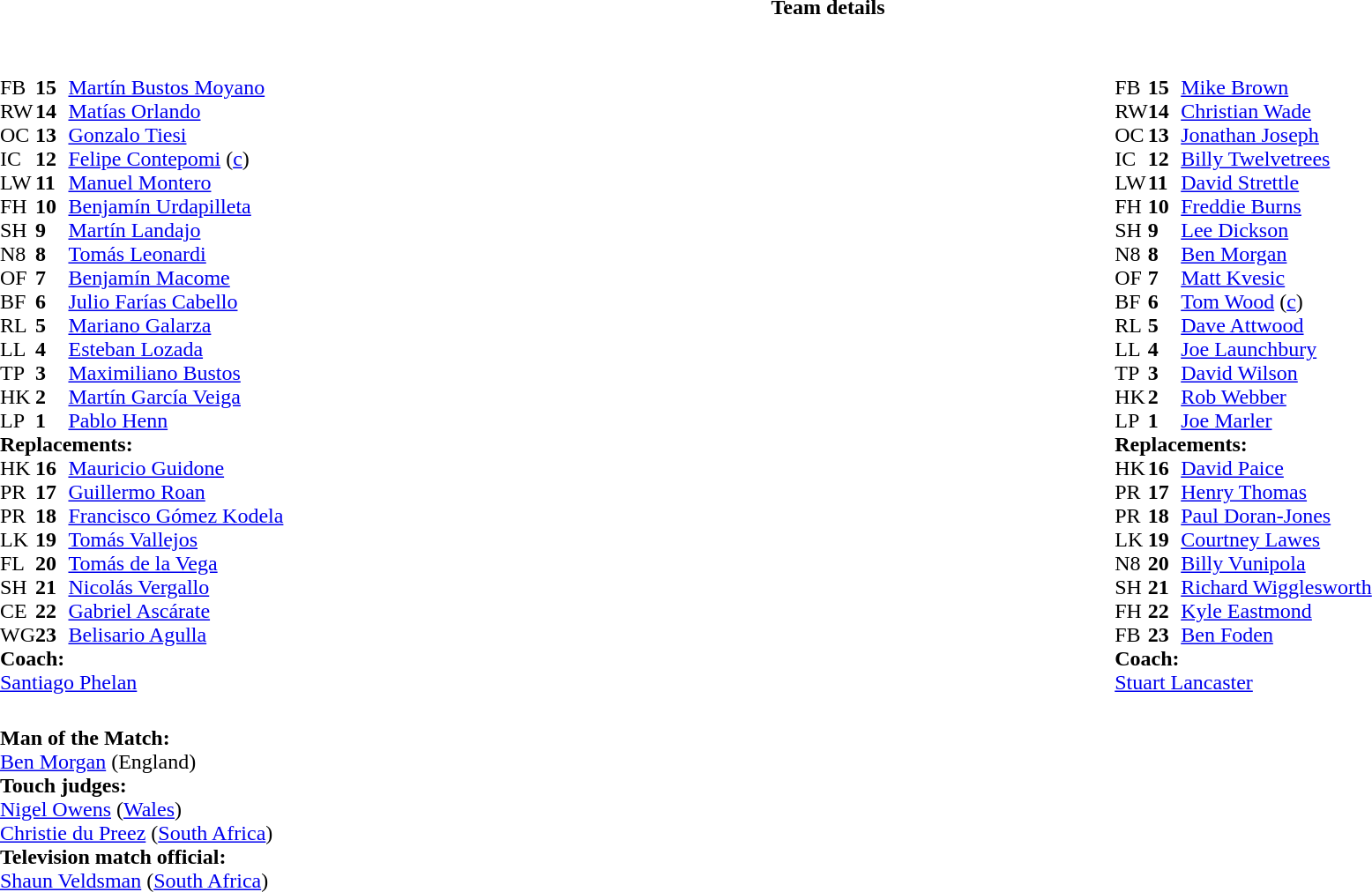<table border="0" width="100%" class="collapsible collapsed">
<tr>
<th>Team details</th>
</tr>
<tr>
<td><br><table style="width:100%;">
<tr>
<td style="vertical-align:top; width:50%"><br><table cellspacing="0" cellpadding="0">
<tr>
<th width="25"></th>
<th width="25"></th>
</tr>
<tr>
<td>FB</td>
<td><strong>15</strong></td>
<td><a href='#'>Martín Bustos Moyano</a></td>
</tr>
<tr>
<td>RW</td>
<td><strong>14</strong></td>
<td><a href='#'>Matías Orlando</a></td>
<td></td>
<td></td>
</tr>
<tr>
<td>OC</td>
<td><strong>13</strong></td>
<td><a href='#'>Gonzalo Tiesi</a></td>
</tr>
<tr>
<td>IC</td>
<td><strong>12</strong></td>
<td><a href='#'>Felipe Contepomi</a> (<a href='#'>c</a>)</td>
</tr>
<tr>
<td>LW</td>
<td><strong>11</strong></td>
<td><a href='#'>Manuel Montero</a></td>
</tr>
<tr>
<td>FH</td>
<td><strong>10</strong></td>
<td><a href='#'>Benjamín Urdapilleta</a></td>
<td></td>
<td></td>
</tr>
<tr>
<td>SH</td>
<td><strong>9</strong></td>
<td><a href='#'>Martín Landajo</a></td>
<td></td>
<td></td>
</tr>
<tr>
<td>N8</td>
<td><strong>8</strong></td>
<td><a href='#'>Tomás Leonardi</a></td>
</tr>
<tr>
<td>OF</td>
<td><strong>7</strong></td>
<td><a href='#'>Benjamín Macome</a></td>
</tr>
<tr>
<td>BF</td>
<td><strong>6</strong></td>
<td><a href='#'>Julio Farías Cabello</a></td>
<td></td>
<td></td>
</tr>
<tr>
<td>RL</td>
<td><strong>5</strong></td>
<td><a href='#'>Mariano Galarza</a></td>
</tr>
<tr>
<td>LL</td>
<td><strong>4</strong></td>
<td><a href='#'>Esteban Lozada</a></td>
<td></td>
<td></td>
</tr>
<tr>
<td>TP</td>
<td><strong>3</strong></td>
<td><a href='#'>Maximiliano Bustos</a></td>
<td></td>
<td></td>
</tr>
<tr>
<td>HK</td>
<td><strong>2</strong></td>
<td><a href='#'>Martín García Veiga</a></td>
<td></td>
<td></td>
</tr>
<tr>
<td>LP</td>
<td><strong>1</strong></td>
<td><a href='#'>Pablo Henn</a></td>
<td></td>
<td></td>
</tr>
<tr>
<td colspan=3><strong>Replacements:</strong></td>
</tr>
<tr>
<td>HK</td>
<td><strong>16</strong></td>
<td><a href='#'>Mauricio Guidone</a></td>
<td></td>
<td></td>
</tr>
<tr>
<td>PR</td>
<td><strong>17</strong></td>
<td><a href='#'>Guillermo Roan</a></td>
<td></td>
<td></td>
</tr>
<tr>
<td>PR</td>
<td><strong>18</strong></td>
<td><a href='#'>Francisco Gómez Kodela</a></td>
<td></td>
<td></td>
</tr>
<tr>
<td>LK</td>
<td><strong>19</strong></td>
<td><a href='#'>Tomás Vallejos</a></td>
<td></td>
<td></td>
</tr>
<tr>
<td>FL</td>
<td><strong>20</strong></td>
<td><a href='#'>Tomás de la Vega</a></td>
<td></td>
<td></td>
</tr>
<tr>
<td>SH</td>
<td><strong>21</strong></td>
<td><a href='#'>Nicolás Vergallo</a></td>
<td></td>
<td></td>
</tr>
<tr>
<td>CE</td>
<td><strong>22</strong></td>
<td><a href='#'>Gabriel Ascárate</a></td>
<td></td>
<td></td>
</tr>
<tr>
<td>WG</td>
<td><strong>23</strong></td>
<td><a href='#'>Belisario Agulla</a></td>
<td></td>
<td></td>
</tr>
<tr>
<td colspan=3><strong>Coach:</strong></td>
</tr>
<tr>
<td colspan="4"> <a href='#'>Santiago Phelan</a></td>
</tr>
</table>
</td>
<td style="vertical-align:top; width:50%"><br><table cellspacing="0" cellpadding="0" style="margin:auto">
<tr>
<th width="25"></th>
<th width="25"></th>
</tr>
<tr>
<td>FB</td>
<td><strong>15</strong></td>
<td><a href='#'>Mike Brown</a></td>
<td></td>
<td></td>
</tr>
<tr>
<td>RW</td>
<td><strong>14</strong></td>
<td><a href='#'>Christian Wade</a></td>
</tr>
<tr>
<td>OC</td>
<td><strong>13</strong></td>
<td><a href='#'>Jonathan Joseph</a></td>
<td></td>
<td></td>
</tr>
<tr>
<td>IC</td>
<td><strong>12</strong></td>
<td><a href='#'>Billy Twelvetrees</a></td>
</tr>
<tr>
<td>LW</td>
<td><strong>11</strong></td>
<td><a href='#'>David Strettle</a></td>
</tr>
<tr>
<td>FH</td>
<td><strong>10</strong></td>
<td><a href='#'>Freddie Burns</a></td>
</tr>
<tr>
<td>SH</td>
<td><strong>9</strong></td>
<td><a href='#'>Lee Dickson</a></td>
<td></td>
<td></td>
</tr>
<tr>
<td>N8</td>
<td><strong>8</strong></td>
<td><a href='#'>Ben Morgan</a></td>
<td></td>
<td></td>
</tr>
<tr>
<td>OF</td>
<td><strong>7</strong></td>
<td><a href='#'>Matt Kvesic</a></td>
</tr>
<tr>
<td>BF</td>
<td><strong>6</strong></td>
<td><a href='#'>Tom Wood</a> (<a href='#'>c</a>)</td>
</tr>
<tr>
<td>RL</td>
<td><strong>5</strong></td>
<td><a href='#'>Dave Attwood</a></td>
<td></td>
<td></td>
</tr>
<tr>
<td>LL</td>
<td><strong>4</strong></td>
<td><a href='#'>Joe Launchbury</a></td>
</tr>
<tr>
<td>TP</td>
<td><strong>3</strong></td>
<td><a href='#'>David Wilson</a></td>
<td></td>
<td></td>
</tr>
<tr>
<td>HK</td>
<td><strong>2</strong></td>
<td><a href='#'>Rob Webber</a></td>
<td></td>
<td></td>
</tr>
<tr>
<td>LP</td>
<td><strong>1</strong></td>
<td><a href='#'>Joe Marler</a></td>
<td></td>
<td></td>
</tr>
<tr>
<td colspan=3><strong>Replacements:</strong></td>
</tr>
<tr>
<td>HK</td>
<td><strong>16</strong></td>
<td><a href='#'>David Paice</a></td>
<td></td>
<td></td>
</tr>
<tr>
<td>PR</td>
<td><strong>17</strong></td>
<td><a href='#'>Henry Thomas</a></td>
<td></td>
<td></td>
</tr>
<tr>
<td>PR</td>
<td><strong>18</strong></td>
<td><a href='#'>Paul Doran-Jones</a></td>
<td></td>
<td></td>
</tr>
<tr>
<td>LK</td>
<td><strong>19</strong></td>
<td><a href='#'>Courtney Lawes</a></td>
<td></td>
<td></td>
</tr>
<tr>
<td>N8</td>
<td><strong>20</strong></td>
<td><a href='#'>Billy Vunipola</a></td>
<td></td>
<td></td>
</tr>
<tr>
<td>SH</td>
<td><strong>21</strong></td>
<td><a href='#'>Richard Wigglesworth</a></td>
<td></td>
<td></td>
</tr>
<tr>
<td>FH</td>
<td><strong>22</strong></td>
<td><a href='#'>Kyle Eastmond</a></td>
<td></td>
<td></td>
</tr>
<tr>
<td>FB</td>
<td><strong>23</strong></td>
<td><a href='#'>Ben Foden</a></td>
<td></td>
<td></td>
</tr>
<tr>
<td colspan=3><strong>Coach:</strong></td>
</tr>
<tr>
<td colspan="4"> <a href='#'>Stuart Lancaster</a></td>
</tr>
</table>
</td>
</tr>
</table>
<table style="width:100%">
<tr>
<td><br><strong>Man of the Match:</strong>
<br><a href='#'>Ben Morgan</a> (England)<br><strong>Touch judges:</strong>
<br><a href='#'>Nigel Owens</a> (<a href='#'>Wales</a>)
<br><a href='#'>Christie du Preez</a> (<a href='#'>South Africa</a>)
<br><strong>Television match official:</strong>
<br><a href='#'>Shaun Veldsman</a> (<a href='#'>South Africa</a>)</td>
</tr>
</table>
</td>
</tr>
</table>
